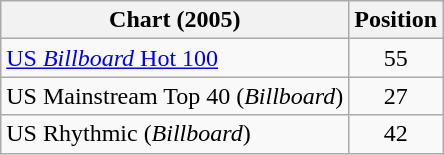<table class="wikitable sortable">
<tr>
<th>Chart (2005)</th>
<th>Position</th>
</tr>
<tr>
<td><a href='#'>US <em>Billboard</em> Hot 100</a></td>
<td align="center">55</td>
</tr>
<tr>
<td>US Mainstream Top 40 (<em>Billboard</em>)</td>
<td align="center">27</td>
</tr>
<tr>
<td>US Rhythmic (<em>Billboard</em>)</td>
<td align="center">42</td>
</tr>
</table>
